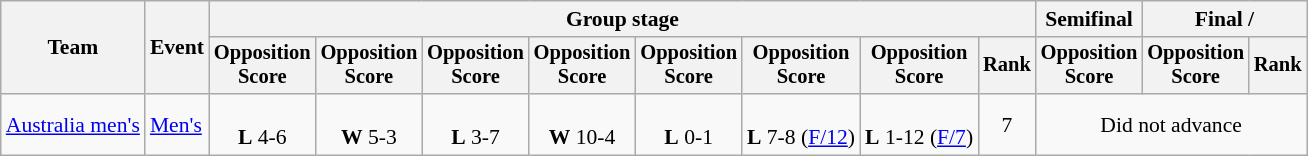<table class="wikitable" style="font-size:90%">
<tr>
<th rowspan=2>Team</th>
<th rowspan=2>Event</th>
<th colspan=8>Group stage</th>
<th>Semifinal</th>
<th colspan=2>Final / </th>
</tr>
<tr style="font-size:95%">
<th>Opposition<br>Score</th>
<th>Opposition<br>Score</th>
<th>Opposition<br>Score</th>
<th>Opposition<br>Score</th>
<th>Opposition<br>Score</th>
<th>Opposition<br>Score</th>
<th>Opposition<br>Score</th>
<th>Rank</th>
<th>Opposition<br>Score</th>
<th>Opposition<br>Score</th>
<th>Rank</th>
</tr>
<tr align=center>
<td align=left><a href='#'>Australia men's</a></td>
<td align=left><a href='#'>Men's</a></td>
<td><br><strong>L</strong> 4-6</td>
<td><br><strong>W</strong> 5-3</td>
<td><br><strong>L</strong> 3-7</td>
<td><br><strong>W</strong> 10-4</td>
<td><br><strong>L</strong> 0-1</td>
<td><br><strong>L</strong> 7-8 (<a href='#'>F/12</a>)</td>
<td><br><strong>L</strong> 1-12 (<a href='#'>F/7</a>)</td>
<td>7</td>
<td colspan=3>Did not advance</td>
</tr>
</table>
